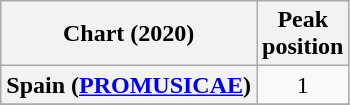<table class="wikitable sortable plainrowheaders" style="text-align:center">
<tr>
<th scope="col">Chart (2020)</th>
<th scope="col">Peak<br>position</th>
</tr>
<tr>
<th scope="row">Spain (<a href='#'>PROMUSICAE</a>)</th>
<td>1</td>
</tr>
<tr>
</tr>
</table>
